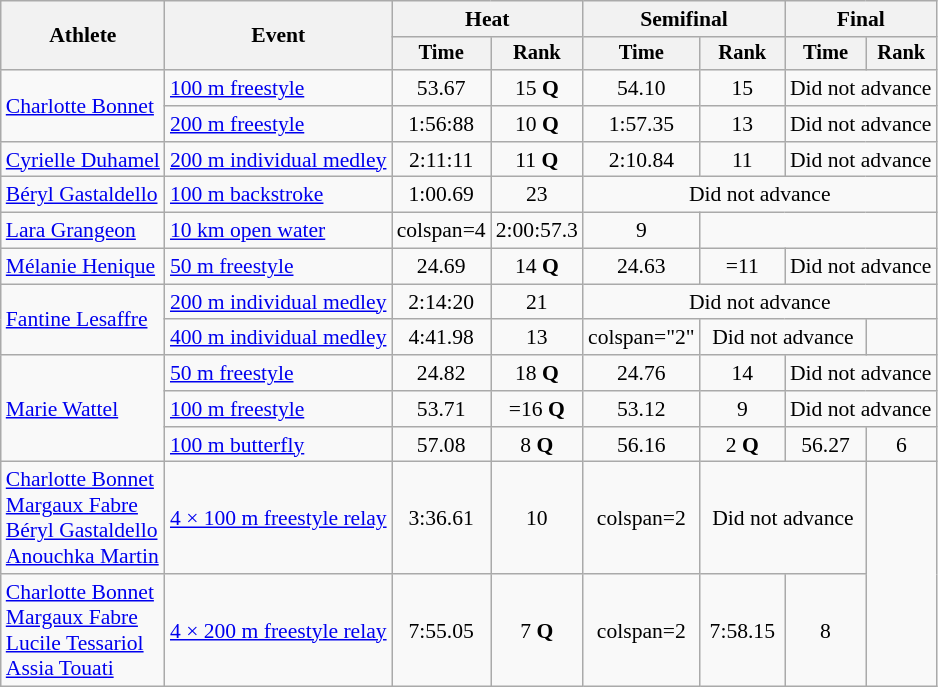<table class=wikitable style="font-size:90%">
<tr>
<th rowspan="2">Athlete</th>
<th rowspan="2">Event</th>
<th colspan="2">Heat</th>
<th colspan="2">Semifinal</th>
<th colspan="2">Final</th>
</tr>
<tr style="font-size:95%">
<th>Time</th>
<th>Rank</th>
<th>Time</th>
<th>Rank</th>
<th>Time</th>
<th>Rank</th>
</tr>
<tr align=center>
<td align=left rowspan=2><a href='#'>Charlotte Bonnet</a></td>
<td align=left><a href='#'>100 m freestyle</a></td>
<td>53.67</td>
<td>15 <strong>Q</strong></td>
<td>54.10</td>
<td>15</td>
<td colspan="2">Did not advance</td>
</tr>
<tr align=center>
<td align=left><a href='#'>200 m freestyle</a></td>
<td>1:56:88</td>
<td>10 <strong>Q</strong></td>
<td>1:57.35</td>
<td>13</td>
<td colspan="2">Did not advance</td>
</tr>
<tr align=center>
<td align=left><a href='#'>Cyrielle Duhamel</a></td>
<td align=left><a href='#'>200 m individual medley</a></td>
<td>2:11:11</td>
<td>11 <strong>Q</strong></td>
<td>2:10.84</td>
<td>11</td>
<td colspan="2">Did not advance</td>
</tr>
<tr align=center>
<td align=left><a href='#'>Béryl Gastaldello</a></td>
<td align=left><a href='#'>100 m backstroke</a></td>
<td>1:00.69</td>
<td>23</td>
<td colspan="4">Did not advance</td>
</tr>
<tr align=center>
<td align=left><a href='#'>Lara Grangeon</a></td>
<td align=left><a href='#'>10 km open water</a></td>
<td>colspan=4 </td>
<td>2:00:57.3</td>
<td>9</td>
</tr>
<tr align=center>
<td align=left><a href='#'>Mélanie Henique</a></td>
<td align=left><a href='#'>50 m freestyle</a></td>
<td>24.69</td>
<td>14 <strong>Q</strong></td>
<td>24.63</td>
<td>=11</td>
<td colspan="2">Did not advance</td>
</tr>
<tr align=center>
<td align=left rowspan=2><a href='#'>Fantine Lesaffre</a></td>
<td align=left><a href='#'>200 m individual medley</a></td>
<td>2:14:20</td>
<td>21</td>
<td colspan="4">Did not advance</td>
</tr>
<tr align=center>
<td align=left><a href='#'>400 m individual medley</a></td>
<td>4:41.98</td>
<td>13</td>
<td>colspan="2" </td>
<td colspan="2">Did not advance</td>
</tr>
<tr align=center>
<td align=left rowspan=3><a href='#'>Marie Wattel</a></td>
<td align=left><a href='#'>50 m freestyle</a></td>
<td>24.82</td>
<td>18 <strong>Q</strong></td>
<td>24.76</td>
<td>14</td>
<td colspan="2">Did not advance</td>
</tr>
<tr align=center>
<td align=left><a href='#'>100 m freestyle</a></td>
<td>53.71</td>
<td>=16 <strong>Q</strong></td>
<td>53.12</td>
<td>9</td>
<td colspan="2">Did not advance</td>
</tr>
<tr align=center>
<td align=left><a href='#'>100 m butterfly</a></td>
<td>57.08</td>
<td>8 <strong>Q</strong></td>
<td>56.16</td>
<td>2 <strong>Q</strong></td>
<td>56.27</td>
<td>6</td>
</tr>
<tr align=center>
<td align=left><a href='#'>Charlotte Bonnet</a><br><a href='#'>Margaux Fabre</a> <br><a href='#'>Béryl Gastaldello</a><br><a href='#'>Anouchka Martin</a></td>
<td align=left><a href='#'>4 × 100 m freestyle relay</a></td>
<td>3:36.61</td>
<td>10</td>
<td>colspan=2 </td>
<td colspan="2">Did not advance</td>
</tr>
<tr align=center>
<td align=left><a href='#'>Charlotte Bonnet</a><br><a href='#'>Margaux Fabre</a><br><a href='#'>Lucile Tessariol</a><br><a href='#'>Assia Touati</a></td>
<td align=left><a href='#'>4 × 200 m freestyle relay</a></td>
<td>7:55.05</td>
<td>7 <strong>Q</strong></td>
<td>colspan=2 </td>
<td>7:58.15</td>
<td>8</td>
</tr>
</table>
